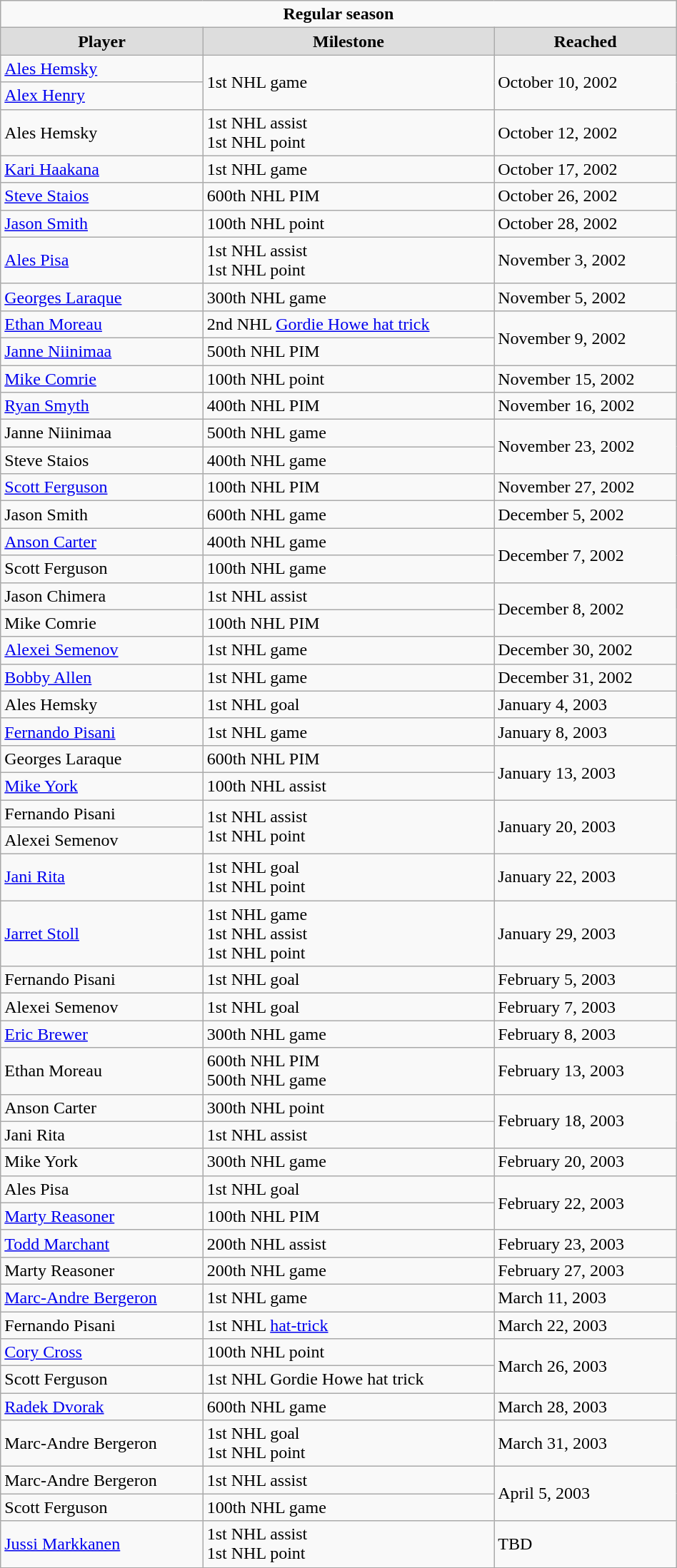<table class="wikitable" style="width:50%;">
<tr>
<td colspan="10" style="text-align:center;"><strong>Regular season</strong></td>
</tr>
<tr style="text-align:center; background:#ddd;">
<td><strong>Player</strong></td>
<td><strong>Milestone</strong></td>
<td><strong>Reached</strong></td>
</tr>
<tr>
<td><a href='#'>Ales Hemsky</a></td>
<td rowspan="2">1st NHL game</td>
<td rowspan="2">October 10, 2002</td>
</tr>
<tr>
<td><a href='#'>Alex Henry</a></td>
</tr>
<tr>
<td>Ales Hemsky</td>
<td>1st NHL assist<br>1st NHL point</td>
<td>October 12, 2002</td>
</tr>
<tr>
<td><a href='#'>Kari Haakana</a></td>
<td>1st NHL game</td>
<td>October 17, 2002</td>
</tr>
<tr>
<td><a href='#'>Steve Staios</a></td>
<td>600th NHL PIM</td>
<td>October 26, 2002</td>
</tr>
<tr>
<td><a href='#'>Jason Smith</a></td>
<td>100th NHL point</td>
<td>October 28, 2002</td>
</tr>
<tr>
<td><a href='#'>Ales Pisa</a></td>
<td>1st NHL assist<br>1st NHL point</td>
<td>November 3, 2002</td>
</tr>
<tr>
<td><a href='#'>Georges Laraque</a></td>
<td>300th NHL game</td>
<td>November 5, 2002</td>
</tr>
<tr>
<td><a href='#'>Ethan Moreau</a></td>
<td>2nd NHL <a href='#'>Gordie Howe hat trick</a></td>
<td rowspan="2">November 9, 2002</td>
</tr>
<tr>
<td><a href='#'>Janne Niinimaa</a></td>
<td>500th NHL PIM</td>
</tr>
<tr>
<td><a href='#'>Mike Comrie</a></td>
<td>100th NHL point</td>
<td>November 15, 2002</td>
</tr>
<tr>
<td><a href='#'>Ryan Smyth</a></td>
<td>400th NHL PIM</td>
<td>November 16, 2002</td>
</tr>
<tr>
<td>Janne Niinimaa</td>
<td>500th NHL game</td>
<td rowspan="2">November 23, 2002</td>
</tr>
<tr>
<td>Steve Staios</td>
<td>400th NHL game</td>
</tr>
<tr>
<td><a href='#'>Scott Ferguson</a></td>
<td>100th NHL PIM</td>
<td>November 27, 2002</td>
</tr>
<tr>
<td>Jason Smith</td>
<td>600th NHL game</td>
<td>December 5, 2002</td>
</tr>
<tr>
<td><a href='#'>Anson Carter</a></td>
<td>400th NHL game</td>
<td rowspan="2">December 7, 2002</td>
</tr>
<tr>
<td>Scott Ferguson</td>
<td>100th NHL game</td>
</tr>
<tr>
<td>Jason Chimera</td>
<td>1st NHL assist</td>
<td rowspan="2">December 8, 2002</td>
</tr>
<tr>
<td>Mike Comrie</td>
<td>100th NHL PIM</td>
</tr>
<tr>
<td><a href='#'>Alexei Semenov</a></td>
<td>1st NHL game</td>
<td>December 30, 2002</td>
</tr>
<tr>
<td><a href='#'>Bobby Allen</a></td>
<td>1st NHL game</td>
<td>December 31, 2002</td>
</tr>
<tr>
<td>Ales Hemsky</td>
<td>1st NHL goal</td>
<td>January 4, 2003</td>
</tr>
<tr>
<td><a href='#'>Fernando Pisani</a></td>
<td>1st NHL game</td>
<td>January 8, 2003</td>
</tr>
<tr>
<td>Georges Laraque</td>
<td>600th NHL PIM</td>
<td rowspan="2">January 13, 2003</td>
</tr>
<tr>
<td><a href='#'>Mike York</a></td>
<td>100th NHL assist</td>
</tr>
<tr>
<td>Fernando Pisani</td>
<td rowspan="2">1st NHL assist<br>1st NHL point</td>
<td rowspan="2">January 20, 2003</td>
</tr>
<tr>
<td>Alexei Semenov</td>
</tr>
<tr>
<td><a href='#'>Jani Rita</a></td>
<td>1st NHL goal<br>1st NHL point</td>
<td>January 22, 2003</td>
</tr>
<tr>
<td><a href='#'>Jarret Stoll</a></td>
<td>1st NHL game<br>1st NHL assist<br>1st NHL point</td>
<td>January 29, 2003</td>
</tr>
<tr>
<td>Fernando Pisani</td>
<td>1st NHL goal</td>
<td>February 5, 2003</td>
</tr>
<tr>
<td>Alexei Semenov</td>
<td>1st NHL goal</td>
<td>February 7, 2003</td>
</tr>
<tr>
<td><a href='#'>Eric Brewer</a></td>
<td>300th NHL game</td>
<td>February 8, 2003</td>
</tr>
<tr>
<td>Ethan Moreau</td>
<td>600th NHL PIM<br>500th NHL game</td>
<td>February 13, 2003</td>
</tr>
<tr>
<td>Anson Carter</td>
<td>300th NHL point</td>
<td rowspan="2">February 18, 2003</td>
</tr>
<tr>
<td>Jani Rita</td>
<td>1st NHL assist</td>
</tr>
<tr>
<td>Mike York</td>
<td>300th NHL game</td>
<td>February 20, 2003</td>
</tr>
<tr>
<td>Ales Pisa</td>
<td>1st NHL goal</td>
<td rowspan="2">February 22, 2003</td>
</tr>
<tr>
<td><a href='#'>Marty Reasoner</a></td>
<td>100th NHL PIM</td>
</tr>
<tr>
<td><a href='#'>Todd Marchant</a></td>
<td>200th NHL assist</td>
<td>February 23, 2003</td>
</tr>
<tr>
<td>Marty Reasoner</td>
<td>200th NHL game</td>
<td>February 27, 2003</td>
</tr>
<tr>
<td><a href='#'>Marc-Andre Bergeron</a></td>
<td>1st NHL game</td>
<td>March 11, 2003</td>
</tr>
<tr>
<td>Fernando Pisani</td>
<td>1st NHL <a href='#'>hat-trick</a></td>
<td>March 22, 2003</td>
</tr>
<tr>
<td><a href='#'>Cory Cross</a></td>
<td>100th NHL point</td>
<td rowspan="2">March 26, 2003</td>
</tr>
<tr>
<td>Scott Ferguson</td>
<td>1st NHL Gordie Howe hat trick</td>
</tr>
<tr>
<td><a href='#'>Radek Dvorak</a></td>
<td>600th NHL game</td>
<td>March 28, 2003</td>
</tr>
<tr>
<td>Marc-Andre Bergeron</td>
<td>1st NHL goal<br>1st NHL point</td>
<td>March 31, 2003</td>
</tr>
<tr>
<td>Marc-Andre Bergeron</td>
<td>1st NHL assist</td>
<td rowspan="2">April 5, 2003</td>
</tr>
<tr>
<td>Scott Ferguson</td>
<td>100th NHL game</td>
</tr>
<tr>
<td><a href='#'>Jussi Markkanen</a></td>
<td>1st NHL assist<br>1st NHL point</td>
<td>TBD</td>
</tr>
</table>
